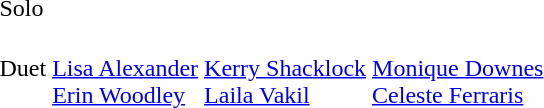<table>
<tr>
<td>Solo<br></td>
<td></td>
<td></td>
<td></td>
</tr>
<tr>
<td>Duet<br></td>
<td><br><a href='#'>Lisa Alexander</a><br><a href='#'>Erin Woodley</a></td>
<td><br><a href='#'>Kerry Shacklock</a><br><a href='#'>Laila Vakil</a></td>
<td><br><a href='#'>Monique Downes</a><br><a href='#'>Celeste Ferraris</a></td>
</tr>
</table>
